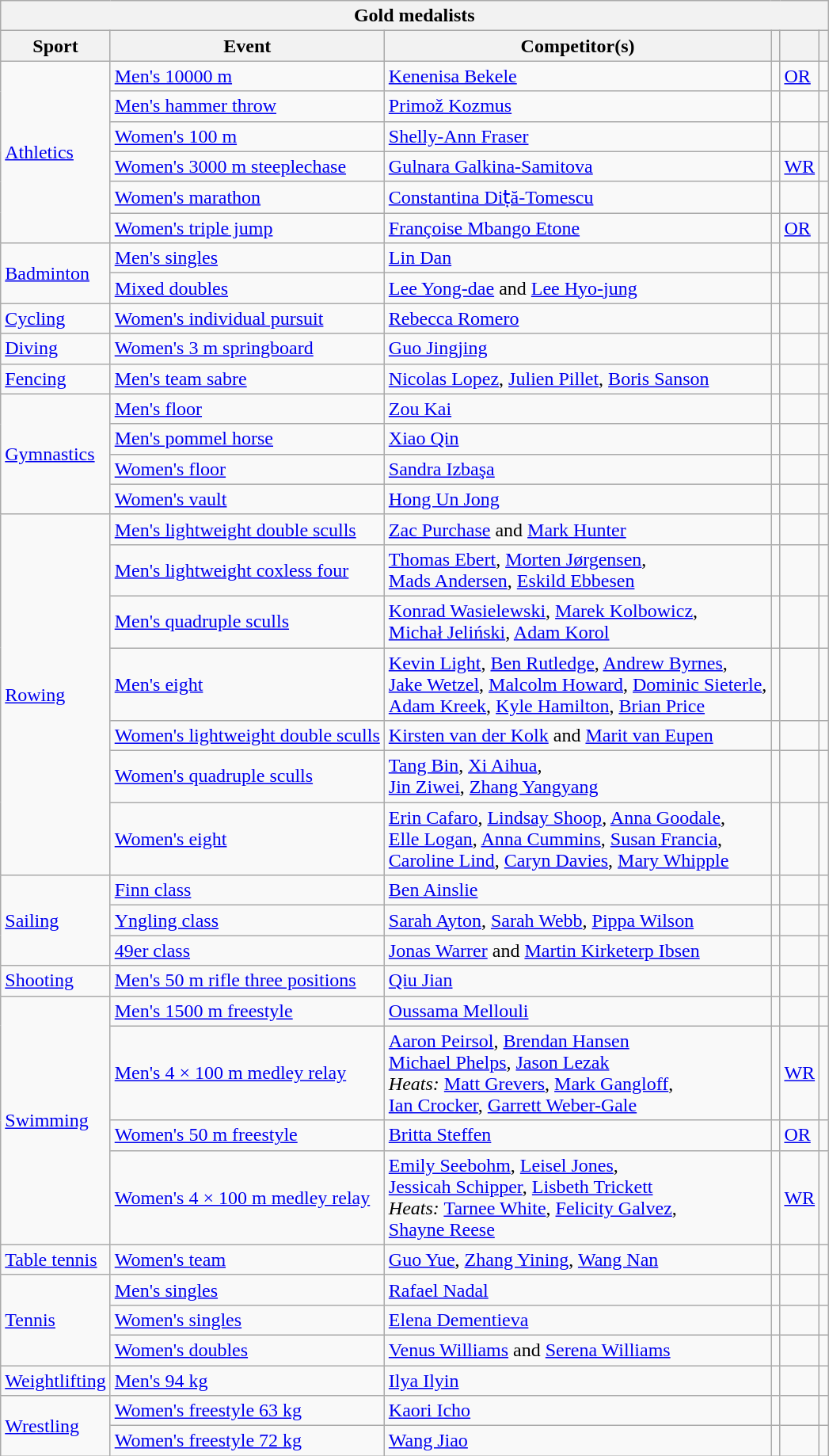<table class="wikitable">
<tr>
<th colspan="6">Gold medalists</th>
</tr>
<tr>
<th>Sport</th>
<th>Event</th>
<th>Competitor(s)</th>
<th></th>
<th></th>
<th></th>
</tr>
<tr>
<td rowspan=6><a href='#'>Athletics</a></td>
<td><a href='#'>Men's 10000 m</a></td>
<td><a href='#'>Kenenisa Bekele</a></td>
<td></td>
<td><a href='#'>OR</a></td>
<td></td>
</tr>
<tr>
<td><a href='#'>Men's hammer throw</a></td>
<td><a href='#'>Primož Kozmus</a></td>
<td></td>
<td></td>
<td></td>
</tr>
<tr>
<td><a href='#'>Women's 100 m</a></td>
<td><a href='#'>Shelly-Ann Fraser</a></td>
<td></td>
<td></td>
<td></td>
</tr>
<tr>
<td><a href='#'>Women's 3000 m steeplechase</a></td>
<td><a href='#'>Gulnara Galkina-Samitova</a></td>
<td></td>
<td><a href='#'>WR</a></td>
<td></td>
</tr>
<tr>
<td><a href='#'>Women's marathon</a></td>
<td><a href='#'>Constantina Diṭă-Tomescu</a></td>
<td></td>
<td></td>
<td></td>
</tr>
<tr>
<td><a href='#'>Women's triple jump</a></td>
<td><a href='#'>Françoise Mbango Etone</a></td>
<td></td>
<td><a href='#'>OR</a></td>
<td></td>
</tr>
<tr>
<td rowspan=2><a href='#'>Badminton</a></td>
<td><a href='#'>Men's singles</a></td>
<td><a href='#'>Lin Dan</a></td>
<td></td>
<td></td>
<td></td>
</tr>
<tr>
<td><a href='#'>Mixed doubles</a></td>
<td><a href='#'>Lee Yong-dae</a> and <a href='#'>Lee Hyo-jung</a></td>
<td></td>
<td></td>
<td></td>
</tr>
<tr>
<td><a href='#'>Cycling</a></td>
<td><a href='#'>Women's individual pursuit</a></td>
<td><a href='#'>Rebecca Romero</a></td>
<td></td>
<td></td>
<td></td>
</tr>
<tr>
<td><a href='#'>Diving</a></td>
<td><a href='#'>Women's 3 m springboard</a></td>
<td><a href='#'>Guo Jingjing</a></td>
<td></td>
<td></td>
<td></td>
</tr>
<tr>
<td><a href='#'>Fencing</a></td>
<td><a href='#'>Men's team sabre</a></td>
<td><span><a href='#'>Nicolas Lopez</a>, <a href='#'>Julien Pillet</a>, <a href='#'>Boris Sanson</a></span></td>
<td></td>
<td></td>
<td></td>
</tr>
<tr>
<td rowspan=4><a href='#'>Gymnastics</a></td>
<td><a href='#'>Men's floor</a></td>
<td><a href='#'>Zou Kai</a></td>
<td></td>
<td></td>
<td></td>
</tr>
<tr>
<td><a href='#'>Men's pommel horse</a></td>
<td><a href='#'>Xiao Qin</a></td>
<td></td>
<td></td>
<td></td>
</tr>
<tr>
<td><a href='#'>Women's floor</a></td>
<td><a href='#'>Sandra Izbaşa</a></td>
<td></td>
<td></td>
<td></td>
</tr>
<tr>
<td><a href='#'>Women's vault</a></td>
<td><a href='#'>Hong Un Jong</a></td>
<td></td>
<td></td>
<td></td>
</tr>
<tr>
<td rowspan=7><a href='#'>Rowing</a></td>
<td><a href='#'>Men's lightweight double sculls</a></td>
<td><a href='#'>Zac Purchase</a> and <a href='#'>Mark Hunter</a></td>
<td></td>
<td></td>
<td></td>
</tr>
<tr>
<td><a href='#'>Men's lightweight coxless four</a></td>
<td><span><a href='#'>Thomas Ebert</a>, <a href='#'>Morten Jørgensen</a>,<br><a href='#'>Mads Andersen</a>, <a href='#'>Eskild Ebbesen</a></span></td>
<td></td>
<td></td>
<td></td>
</tr>
<tr>
<td><a href='#'>Men's quadruple sculls</a></td>
<td><span><a href='#'>Konrad Wasielewski</a>, <a href='#'>Marek Kolbowicz</a>,<br><a href='#'>Michał Jeliński</a>, <a href='#'>Adam Korol</a></span></td>
<td></td>
<td></td>
<td></td>
</tr>
<tr>
<td><a href='#'>Men's eight</a></td>
<td><span><a href='#'>Kevin Light</a>, <a href='#'>Ben Rutledge</a>, <a href='#'>Andrew Byrnes</a>,<br><a href='#'>Jake Wetzel</a>, <a href='#'>Malcolm Howard</a>, <a href='#'>Dominic Sieterle</a>,<br><a href='#'>Adam Kreek</a>, <a href='#'>Kyle Hamilton</a>, <a href='#'>Brian Price</a></span></td>
<td></td>
<td></td>
<td></td>
</tr>
<tr>
<td><a href='#'>Women's lightweight double sculls</a></td>
<td><a href='#'>Kirsten van der Kolk</a> and <a href='#'>Marit van Eupen</a></td>
<td></td>
<td></td>
<td></td>
</tr>
<tr>
<td><a href='#'>Women's quadruple sculls</a></td>
<td><span><a href='#'>Tang Bin</a>, <a href='#'>Xi Aihua</a>,<br><a href='#'>Jin Ziwei</a>, <a href='#'>Zhang Yangyang</a></span></td>
<td></td>
<td></td>
<td></td>
</tr>
<tr>
<td><a href='#'>Women's eight</a></td>
<td><span><a href='#'>Erin Cafaro</a>, <a href='#'>Lindsay Shoop</a>, <a href='#'>Anna Goodale</a>,<br><a href='#'>Elle Logan</a>, <a href='#'>Anna Cummins</a>, <a href='#'>Susan Francia</a>,<br><a href='#'>Caroline Lind</a>, <a href='#'>Caryn Davies</a>, <a href='#'>Mary Whipple</a></span></td>
<td></td>
<td></td>
<td></td>
</tr>
<tr>
<td rowspan=3><a href='#'>Sailing</a></td>
<td><a href='#'>Finn class</a></td>
<td><a href='#'>Ben Ainslie</a></td>
<td></td>
<td></td>
<td></td>
</tr>
<tr>
<td><a href='#'>Yngling class</a></td>
<td><span><a href='#'>Sarah Ayton</a>, <a href='#'>Sarah Webb</a>, <a href='#'>Pippa Wilson</a></span></td>
<td></td>
<td></td>
<td></td>
</tr>
<tr>
<td><a href='#'>49er class</a></td>
<td><a href='#'>Jonas Warrer</a> and <a href='#'>Martin Kirketerp Ibsen</a></td>
<td></td>
<td></td>
<td></td>
</tr>
<tr>
<td><a href='#'>Shooting</a></td>
<td><a href='#'>Men's 50 m rifle three positions</a></td>
<td><a href='#'>Qiu Jian</a></td>
<td></td>
<td></td>
<td></td>
</tr>
<tr>
<td rowspan=4><a href='#'>Swimming</a></td>
<td><a href='#'>Men's 1500 m freestyle</a></td>
<td><a href='#'>Oussama Mellouli</a></td>
<td></td>
<td></td>
<td></td>
</tr>
<tr>
<td><a href='#'>Men's 4 × 100 m medley relay</a></td>
<td><span><a href='#'>Aaron Peirsol</a>, <a href='#'>Brendan Hansen</a><br><a href='#'>Michael Phelps</a>, <a href='#'>Jason Lezak</a><br><em>Heats:</em> <a href='#'>Matt Grevers</a>, <a href='#'>Mark Gangloff</a>,<br><a href='#'>Ian Crocker</a>, <a href='#'>Garrett Weber-Gale</a></span></td>
<td></td>
<td><a href='#'>WR</a></td>
<td></td>
</tr>
<tr>
<td><a href='#'>Women's 50 m freestyle</a></td>
<td><a href='#'>Britta Steffen</a></td>
<td></td>
<td><a href='#'>OR</a></td>
<td></td>
</tr>
<tr>
<td><a href='#'>Women's 4 × 100 m medley relay</a></td>
<td><span><a href='#'>Emily Seebohm</a>, <a href='#'>Leisel Jones</a>,<br><a href='#'>Jessicah Schipper</a>, <a href='#'>Lisbeth Trickett</a><br><em>Heats:</em> <a href='#'>Tarnee White</a>, <a href='#'>Felicity Galvez</a>,<br><a href='#'>Shayne Reese</a></span></td>
<td></td>
<td><a href='#'>WR</a></td>
<td></td>
</tr>
<tr>
<td><a href='#'>Table tennis</a></td>
<td><a href='#'>Women's team</a></td>
<td><span><a href='#'>Guo Yue</a>, <a href='#'>Zhang Yining</a>, <a href='#'>Wang Nan</a></span></td>
<td></td>
<td></td>
<td></td>
</tr>
<tr>
<td rowspan=3><a href='#'>Tennis</a></td>
<td><a href='#'>Men's singles</a></td>
<td><a href='#'>Rafael Nadal</a></td>
<td></td>
<td></td>
<td></td>
</tr>
<tr>
<td><a href='#'>Women's singles</a></td>
<td><a href='#'>Elena Dementieva</a></td>
<td></td>
<td></td>
<td></td>
</tr>
<tr>
<td><a href='#'>Women's doubles</a></td>
<td><a href='#'>Venus Williams</a> and <a href='#'>Serena Williams</a></td>
<td></td>
<td></td>
<td></td>
</tr>
<tr>
<td><a href='#'>Weightlifting</a></td>
<td><a href='#'>Men's 94 kg</a></td>
<td><a href='#'>Ilya Ilyin</a></td>
<td></td>
<td></td>
<td></td>
</tr>
<tr>
<td rowspan=2><a href='#'>Wrestling</a></td>
<td><a href='#'>Women's freestyle 63 kg</a></td>
<td><a href='#'>Kaori Icho</a></td>
<td></td>
<td></td>
<td></td>
</tr>
<tr>
<td><a href='#'>Women's freestyle 72 kg</a></td>
<td><a href='#'>Wang Jiao</a></td>
<td></td>
<td></td>
<td></td>
</tr>
</table>
